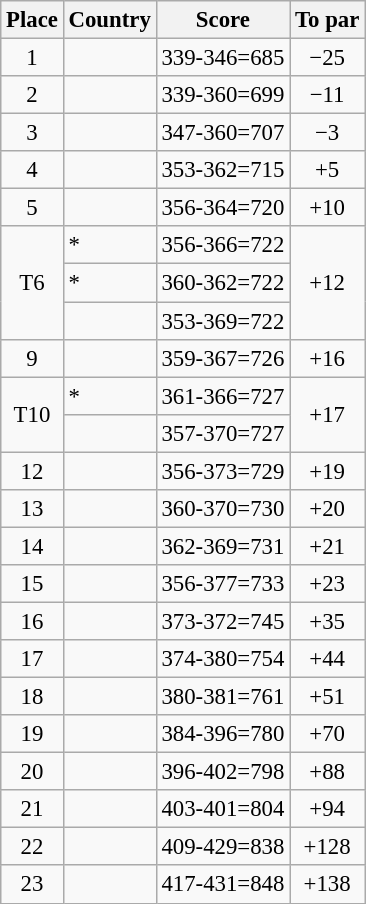<table class="wikitable" style="font-size:95%;">
<tr>
<th>Place</th>
<th>Country</th>
<th>Score</th>
<th>To par</th>
</tr>
<tr>
<td align=center>1</td>
<td></td>
<td>339-346=685</td>
<td align=center>−25</td>
</tr>
<tr>
<td align=center>2</td>
<td></td>
<td>339-360=699</td>
<td align=center>−11</td>
</tr>
<tr>
<td align=center>3</td>
<td></td>
<td>347-360=707</td>
<td align=center>−3</td>
</tr>
<tr>
<td align=center>4</td>
<td></td>
<td>353-362=715</td>
<td align=center>+5</td>
</tr>
<tr>
<td align=center>5</td>
<td></td>
<td>356-364=720</td>
<td align=center>+10</td>
</tr>
<tr>
<td rowspan="3" align="center">T6</td>
<td> *</td>
<td>356-366=722</td>
<td rowspan="3" align="center">+12</td>
</tr>
<tr>
<td> *</td>
<td>360-362=722</td>
</tr>
<tr>
<td></td>
<td>353-369=722</td>
</tr>
<tr>
<td align="center">9</td>
<td></td>
<td>359-367=726</td>
<td align="center">+16</td>
</tr>
<tr>
<td rowspan="2" align="center">T10</td>
<td> *</td>
<td>361-366=727</td>
<td rowspan="2" align="center">+17</td>
</tr>
<tr>
<td></td>
<td>357-370=727</td>
</tr>
<tr>
<td align="center">12</td>
<td></td>
<td>356-373=729</td>
<td align="center">+19</td>
</tr>
<tr>
<td align="center">13</td>
<td></td>
<td>360-370=730</td>
<td align="center">+20</td>
</tr>
<tr>
<td align="center">14</td>
<td></td>
<td>362-369=731</td>
<td align="center">+21</td>
</tr>
<tr>
<td align="center">15</td>
<td></td>
<td>356-377=733</td>
<td align="center">+23</td>
</tr>
<tr>
<td align="center">16</td>
<td></td>
<td>373-372=745</td>
<td align="center">+35</td>
</tr>
<tr>
<td align="center">17</td>
<td></td>
<td>374-380=754</td>
<td align="center">+44</td>
</tr>
<tr>
<td align="center">18</td>
<td></td>
<td>380-381=761</td>
<td align="center">+51</td>
</tr>
<tr>
<td align="center">19</td>
<td></td>
<td>384-396=780</td>
<td align="center">+70</td>
</tr>
<tr>
<td align="center">20</td>
<td></td>
<td>396-402=798</td>
<td align="center">+88</td>
</tr>
<tr>
<td align=center>21</td>
<td></td>
<td>403-401=804</td>
<td align=center>+94</td>
</tr>
<tr>
<td align="center">22</td>
<td></td>
<td>409-429=838</td>
<td align="center">+128</td>
</tr>
<tr>
<td align=center>23</td>
<td></td>
<td>417-431=848</td>
<td align=center>+138</td>
</tr>
</table>
